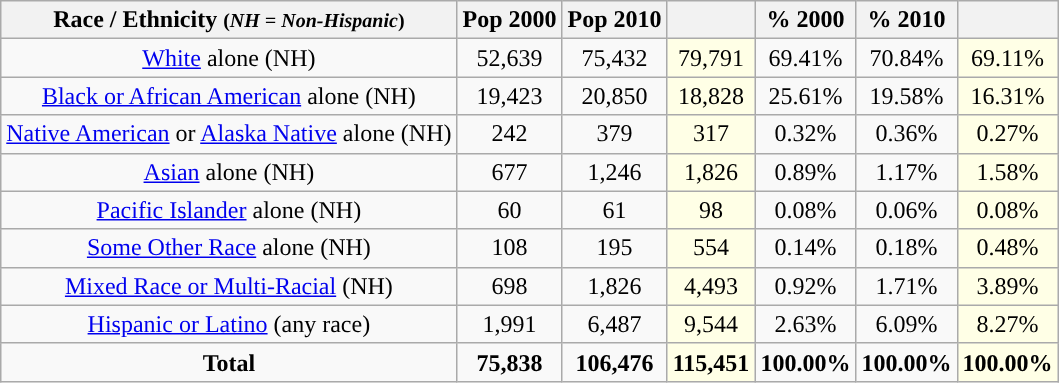<table class="wikitable" style="text-align:center;">
<tr>
<th>Race / Ethnicity <small>(<em>NH = Non-Hispanic</em>)</small></th>
<th>Pop 2000</th>
<th>Pop 2010</th>
<th></th>
<th>% 2000</th>
<th>% 2010</th>
<th></th>
</tr>
<tr>
<td><a href='#'>White</a> alone (NH)</td>
<td>52,639</td>
<td>75,432</td>
<td style='background: #ffffe6;'>79,791</td>
<td>69.41%</td>
<td>70.84%</td>
<td style='background: #ffffe6;'>69.11%</td>
</tr>
<tr>
<td><a href='#'>Black or African American</a> alone (NH)</td>
<td>19,423</td>
<td>20,850</td>
<td style='background: #ffffe6;'>18,828</td>
<td>25.61%</td>
<td>19.58%</td>
<td style='background: #ffffe6;'>16.31%</td>
</tr>
<tr>
<td><a href='#'>Native American</a> or <a href='#'>Alaska Native</a> alone (NH)</td>
<td>242</td>
<td>379</td>
<td style='background: #ffffe6;'>317</td>
<td>0.32%</td>
<td>0.36%</td>
<td style='background: #ffffe6;'>0.27%</td>
</tr>
<tr>
<td><a href='#'>Asian</a> alone (NH)</td>
<td>677</td>
<td>1,246</td>
<td style='background: #ffffe6;'>1,826</td>
<td>0.89%</td>
<td>1.17%</td>
<td style='background: #ffffe6;'>1.58%</td>
</tr>
<tr>
<td><a href='#'>Pacific Islander</a> alone (NH)</td>
<td>60</td>
<td>61</td>
<td style='background: #ffffe6;'>98</td>
<td>0.08%</td>
<td>0.06%</td>
<td style='background: #ffffe6;'>0.08%</td>
</tr>
<tr>
<td><a href='#'>Some Other Race</a> alone (NH)</td>
<td>108</td>
<td>195</td>
<td style='background: #ffffe6;'>554</td>
<td>0.14%</td>
<td>0.18%</td>
<td style='background: #ffffe6;'>0.48%</td>
</tr>
<tr>
<td><a href='#'>Mixed Race or Multi-Racial</a> (NH)</td>
<td>698</td>
<td>1,826</td>
<td style='background: #ffffe6;'>4,493</td>
<td>0.92%</td>
<td>1.71%</td>
<td style='background: #ffffe6;'>3.89%</td>
</tr>
<tr>
<td><a href='#'>Hispanic or Latino</a> (any race)</td>
<td>1,991</td>
<td>6,487</td>
<td style='background: #ffffe6;'>9,544</td>
<td>2.63%</td>
<td>6.09%</td>
<td style='background: #ffffe6;'>8.27%</td>
</tr>
<tr>
<td><strong>Total</strong></td>
<td><strong>75,838</strong></td>
<td><strong>106,476</strong></td>
<td style='background: #ffffe6;'><strong>115,451</strong></td>
<td><strong>100.00%</strong></td>
<td><strong>100.00%</strong></td>
<td style='background: #ffffe6;'><strong>100.00%</strong></td>
</tr>
</table>
